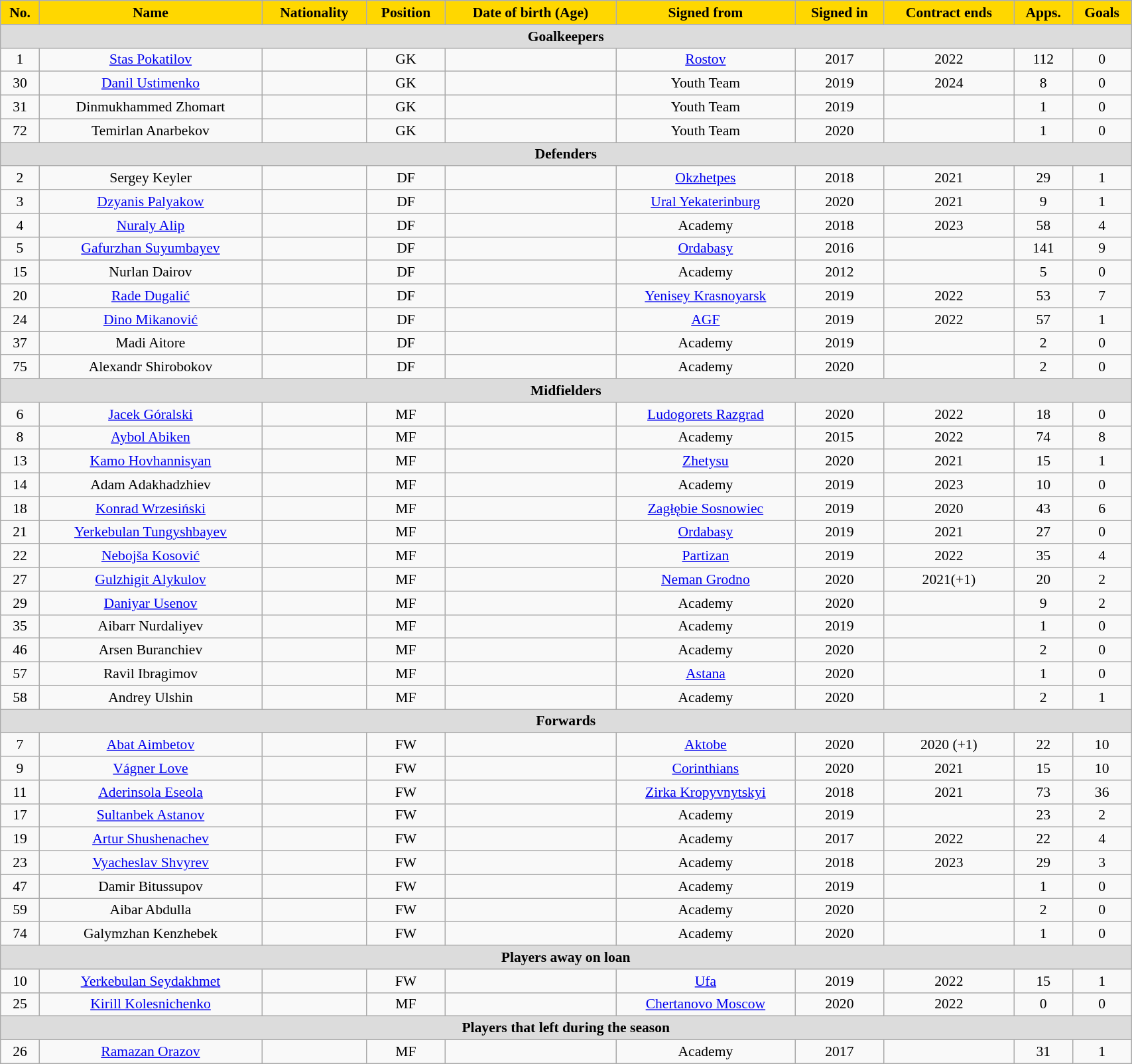<table class="wikitable"  style="text-align:center; font-size:90%; width:90%;">
<tr>
<th style="background:#FFD700; color:#000000; text-align:center;">No.</th>
<th style="background:#FFD700; color:#000000; text-align:center;">Name</th>
<th style="background:#FFD700; color:#000000; text-align:center;">Nationality</th>
<th style="background:#FFD700; color:#000000; text-align:center;">Position</th>
<th style="background:#FFD700; color:#000000; text-align:center;">Date of birth (Age)</th>
<th style="background:#FFD700; color:#000000; text-align:center;">Signed from</th>
<th style="background:#FFD700; color:#000000; text-align:center;">Signed in</th>
<th style="background:#FFD700; color:#000000; text-align:center;">Contract ends</th>
<th style="background:#FFD700; color:#000000; text-align:center;">Apps.</th>
<th style="background:#FFD700; color:#000000; text-align:center;">Goals</th>
</tr>
<tr>
<th colspan="11"  style="background:#dcdcdc; text-align:center;">Goalkeepers</th>
</tr>
<tr>
<td>1</td>
<td><a href='#'>Stas Pokatilov</a></td>
<td></td>
<td>GK</td>
<td></td>
<td><a href='#'>Rostov</a></td>
<td>2017</td>
<td>2022</td>
<td>112</td>
<td>0</td>
</tr>
<tr>
<td>30</td>
<td><a href='#'>Danil Ustimenko</a></td>
<td></td>
<td>GK</td>
<td></td>
<td>Youth Team</td>
<td>2019</td>
<td>2024</td>
<td>8</td>
<td>0</td>
</tr>
<tr>
<td>31</td>
<td>Dinmukhammed Zhomart</td>
<td></td>
<td>GK</td>
<td></td>
<td>Youth Team</td>
<td>2019</td>
<td></td>
<td>1</td>
<td>0</td>
</tr>
<tr>
<td>72</td>
<td>Temirlan Anarbekov</td>
<td></td>
<td>GK</td>
<td></td>
<td>Youth Team</td>
<td>2020</td>
<td></td>
<td>1</td>
<td>0</td>
</tr>
<tr>
<th colspan="11"  style="background:#dcdcdc; text-align:center;">Defenders</th>
</tr>
<tr>
<td>2</td>
<td>Sergey Keyler</td>
<td></td>
<td>DF</td>
<td></td>
<td><a href='#'>Okzhetpes</a></td>
<td>2018</td>
<td>2021</td>
<td>29</td>
<td>1</td>
</tr>
<tr>
<td>3</td>
<td><a href='#'>Dzyanis Palyakow</a></td>
<td></td>
<td>DF</td>
<td></td>
<td><a href='#'>Ural Yekaterinburg</a></td>
<td>2020</td>
<td>2021</td>
<td>9</td>
<td>1</td>
</tr>
<tr>
<td>4</td>
<td><a href='#'>Nuraly Alip</a></td>
<td></td>
<td>DF</td>
<td></td>
<td>Academy</td>
<td>2018</td>
<td>2023</td>
<td>58</td>
<td>4</td>
</tr>
<tr>
<td>5</td>
<td><a href='#'>Gafurzhan Suyumbayev</a></td>
<td></td>
<td>DF</td>
<td></td>
<td><a href='#'>Ordabasy</a></td>
<td>2016</td>
<td></td>
<td>141</td>
<td>9</td>
</tr>
<tr>
<td>15</td>
<td>Nurlan Dairov</td>
<td></td>
<td>DF</td>
<td></td>
<td>Academy</td>
<td>2012</td>
<td></td>
<td>5</td>
<td>0</td>
</tr>
<tr>
<td>20</td>
<td><a href='#'>Rade Dugalić</a></td>
<td></td>
<td>DF</td>
<td></td>
<td><a href='#'>Yenisey Krasnoyarsk</a></td>
<td>2019</td>
<td>2022</td>
<td>53</td>
<td>7</td>
</tr>
<tr>
<td>24</td>
<td><a href='#'>Dino Mikanović</a></td>
<td></td>
<td>DF</td>
<td></td>
<td><a href='#'>AGF</a></td>
<td>2019</td>
<td>2022</td>
<td>57</td>
<td>1</td>
</tr>
<tr>
<td>37</td>
<td>Madi Aitore</td>
<td></td>
<td>DF</td>
<td></td>
<td>Academy</td>
<td>2019</td>
<td></td>
<td>2</td>
<td>0</td>
</tr>
<tr>
<td>75</td>
<td>Alexandr Shirobokov</td>
<td></td>
<td>DF</td>
<td></td>
<td>Academy</td>
<td>2020</td>
<td></td>
<td>2</td>
<td>0</td>
</tr>
<tr>
<th colspan="11"  style="background:#dcdcdc; text-align:center;">Midfielders</th>
</tr>
<tr>
<td>6</td>
<td><a href='#'>Jacek Góralski</a></td>
<td></td>
<td>MF</td>
<td></td>
<td><a href='#'>Ludogorets Razgrad</a></td>
<td>2020</td>
<td>2022</td>
<td>18</td>
<td>0</td>
</tr>
<tr>
<td>8</td>
<td><a href='#'>Aybol Abiken</a></td>
<td></td>
<td>MF</td>
<td></td>
<td>Academy</td>
<td>2015</td>
<td>2022</td>
<td>74</td>
<td>8</td>
</tr>
<tr>
<td>13</td>
<td><a href='#'>Kamo Hovhannisyan</a></td>
<td></td>
<td>MF</td>
<td></td>
<td><a href='#'>Zhetysu</a></td>
<td>2020</td>
<td>2021</td>
<td>15</td>
<td>1</td>
</tr>
<tr>
<td>14</td>
<td>Adam Adakhadzhiev</td>
<td></td>
<td>MF</td>
<td></td>
<td>Academy</td>
<td>2019</td>
<td>2023</td>
<td>10</td>
<td>0</td>
</tr>
<tr>
<td>18</td>
<td><a href='#'>Konrad Wrzesiński</a></td>
<td></td>
<td>MF</td>
<td></td>
<td><a href='#'>Zagłębie Sosnowiec</a></td>
<td>2019</td>
<td>2020</td>
<td>43</td>
<td>6</td>
</tr>
<tr>
<td>21</td>
<td><a href='#'>Yerkebulan Tungyshbayev</a></td>
<td></td>
<td>MF</td>
<td></td>
<td><a href='#'>Ordabasy</a></td>
<td>2019</td>
<td>2021</td>
<td>27</td>
<td>0</td>
</tr>
<tr>
<td>22</td>
<td><a href='#'>Nebojša Kosović</a></td>
<td></td>
<td>MF</td>
<td></td>
<td><a href='#'>Partizan</a></td>
<td>2019</td>
<td>2022</td>
<td>35</td>
<td>4</td>
</tr>
<tr>
<td>27</td>
<td><a href='#'>Gulzhigit Alykulov</a></td>
<td></td>
<td>MF</td>
<td></td>
<td><a href='#'>Neman Grodno</a></td>
<td>2020</td>
<td>2021(+1)</td>
<td>20</td>
<td>2</td>
</tr>
<tr>
<td>29</td>
<td><a href='#'>Daniyar Usenov</a></td>
<td></td>
<td>MF</td>
<td></td>
<td>Academy</td>
<td>2020</td>
<td></td>
<td>9</td>
<td>2</td>
</tr>
<tr>
<td>35</td>
<td>Aibarr Nurdaliyev</td>
<td></td>
<td>MF</td>
<td></td>
<td>Academy</td>
<td>2019</td>
<td></td>
<td>1</td>
<td>0</td>
</tr>
<tr>
<td>46</td>
<td>Arsen Buranchiev</td>
<td></td>
<td>MF</td>
<td></td>
<td>Academy</td>
<td>2020</td>
<td></td>
<td>2</td>
<td>0</td>
</tr>
<tr>
<td>57</td>
<td>Ravil Ibragimov</td>
<td></td>
<td>MF</td>
<td></td>
<td><a href='#'>Astana</a></td>
<td>2020</td>
<td></td>
<td>1</td>
<td>0</td>
</tr>
<tr>
<td>58</td>
<td>Andrey Ulshin</td>
<td></td>
<td>MF</td>
<td></td>
<td>Academy</td>
<td>2020</td>
<td></td>
<td>2</td>
<td>1</td>
</tr>
<tr>
<th colspan="11"  style="background:#dcdcdc; text-align:center;">Forwards</th>
</tr>
<tr>
<td>7</td>
<td><a href='#'>Abat Aimbetov</a></td>
<td></td>
<td>FW</td>
<td></td>
<td><a href='#'>Aktobe</a></td>
<td>2020</td>
<td>2020 (+1)</td>
<td>22</td>
<td>10</td>
</tr>
<tr>
<td>9</td>
<td><a href='#'>Vágner Love</a></td>
<td></td>
<td>FW</td>
<td></td>
<td><a href='#'>Corinthians</a></td>
<td>2020</td>
<td>2021</td>
<td>15</td>
<td>10</td>
</tr>
<tr>
<td>11</td>
<td><a href='#'>Aderinsola Eseola</a></td>
<td></td>
<td>FW</td>
<td></td>
<td><a href='#'>Zirka Kropyvnytskyi</a></td>
<td>2018</td>
<td>2021</td>
<td>73</td>
<td>36</td>
</tr>
<tr>
<td>17</td>
<td><a href='#'>Sultanbek Astanov</a></td>
<td></td>
<td>FW</td>
<td></td>
<td>Academy</td>
<td>2019</td>
<td></td>
<td>23</td>
<td>2</td>
</tr>
<tr>
<td>19</td>
<td><a href='#'>Artur Shushenachev</a></td>
<td></td>
<td>FW</td>
<td></td>
<td>Academy</td>
<td>2017</td>
<td>2022</td>
<td>22</td>
<td>4</td>
</tr>
<tr>
<td>23</td>
<td><a href='#'>Vyacheslav Shvyrev</a></td>
<td></td>
<td>FW</td>
<td></td>
<td>Academy</td>
<td>2018</td>
<td>2023</td>
<td>29</td>
<td>3</td>
</tr>
<tr>
<td>47</td>
<td>Damir Bitussupov</td>
<td></td>
<td>FW</td>
<td></td>
<td>Academy</td>
<td>2019</td>
<td></td>
<td>1</td>
<td>0</td>
</tr>
<tr>
<td>59</td>
<td>Aibar Abdulla</td>
<td></td>
<td>FW</td>
<td></td>
<td>Academy</td>
<td>2020</td>
<td></td>
<td>2</td>
<td>0</td>
</tr>
<tr>
<td>74</td>
<td>Galymzhan Kenzhebek</td>
<td></td>
<td>FW</td>
<td></td>
<td>Academy</td>
<td>2020</td>
<td></td>
<td>1</td>
<td>0</td>
</tr>
<tr>
<th colspan="11"  style="background:#dcdcdc; text-align:center;">Players away on loan</th>
</tr>
<tr>
<td>10</td>
<td><a href='#'>Yerkebulan Seydakhmet</a></td>
<td></td>
<td>FW</td>
<td></td>
<td><a href='#'>Ufa</a></td>
<td>2019</td>
<td>2022</td>
<td>15</td>
<td>1</td>
</tr>
<tr>
<td>25</td>
<td><a href='#'>Kirill Kolesnichenko</a></td>
<td></td>
<td>MF</td>
<td></td>
<td><a href='#'>Chertanovo Moscow</a></td>
<td>2020</td>
<td>2022</td>
<td>0</td>
<td>0</td>
</tr>
<tr>
<th colspan="11"  style="background:#dcdcdc; text-align:center;">Players that left during the season</th>
</tr>
<tr>
<td>26</td>
<td><a href='#'>Ramazan Orazov</a></td>
<td></td>
<td>MF</td>
<td></td>
<td>Academy</td>
<td>2017</td>
<td></td>
<td>31</td>
<td>1</td>
</tr>
</table>
